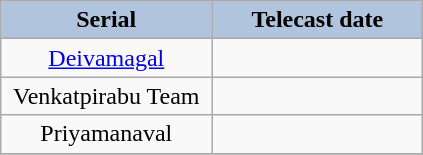<table class="wikitable" style="text-align:center;">
<tr>
<th style="width:100pt; background:LightSteelBlue;">Serial</th>
<th style="width:100pt; background:LightSteelBlue;">Telecast date</th>
</tr>
<tr>
<td><a href='#'>Deivamagal</a></td>
<td></td>
</tr>
<tr>
<td>Venkatpirabu Team</td>
<td></td>
</tr>
<tr>
<td>Priyamanaval</td>
<td></td>
</tr>
<tr>
</tr>
</table>
